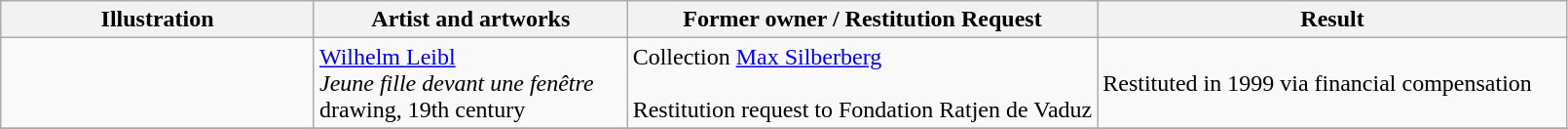<table class="wikitable alternance centre">
<tr>
<th class="unsortable" width="20">Illustration</th>
<th width="20%">Artist and artworks</th>
<th width="30%">Former owner / Restitution Request</th>
<th width="30%">Result</th>
</tr>
<tr>
<td></td>
<td><a href='#'>Wilhelm Leibl</a><br><em>Jeune fille devant une fenêtre</em><br>drawing, 19th century</td>
<td>Collection <a href='#'>Max Silberberg</a><br><br>Restitution request to Fondation Ratjen de Vaduz</td>
<td>Restituted in 1999 via financial compensation</td>
</tr>
<tr>
</tr>
</table>
